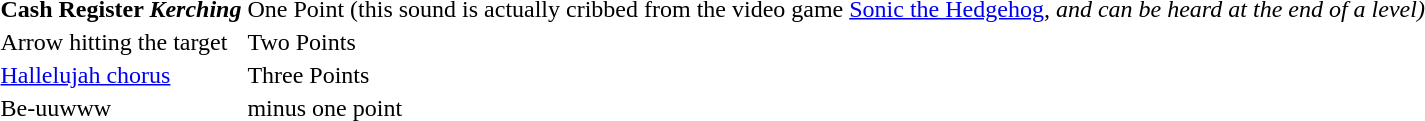<table>
<tr>
<td><strong>Cash Register <em>Kerching<strong><em></td>
<td>One Point (this sound is actually cribbed from the video game </em><a href='#'>Sonic the Hedgehog</a><em>, and can be heard at the end of a level)</td>
</tr>
<tr>
<td></strong>Arrow hitting the target<strong></td>
<td>Two Points</td>
</tr>
<tr>
<td></strong><a href='#'>Hallelujah chorus</a><strong></td>
<td>Three Points</td>
</tr>
<tr>
<td></em></strong>Be-uuwww<strong><em></td>
<td>minus one point</td>
</tr>
</table>
